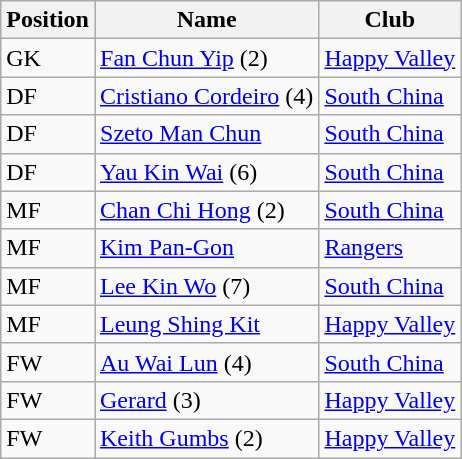<table class="wikitable">
<tr>
<th>Position</th>
<th>Name</th>
<th>Club</th>
</tr>
<tr>
<td>GK</td>
<td> <a href='#'>Fan Chun Yip</a> (2)</td>
<td><a href='#'>Happy Valley</a></td>
</tr>
<tr>
<td>DF</td>
<td> <a href='#'>Cristiano Cordeiro</a> (4)</td>
<td><a href='#'>South China</a></td>
</tr>
<tr>
<td>DF</td>
<td> <a href='#'>Szeto Man Chun</a></td>
<td><a href='#'>South China</a></td>
</tr>
<tr>
<td>DF</td>
<td> <a href='#'>Yau Kin Wai</a> (6)</td>
<td><a href='#'>South China</a></td>
</tr>
<tr>
<td>MF</td>
<td> <a href='#'>Chan Chi Hong</a> (2)</td>
<td><a href='#'>South China</a></td>
</tr>
<tr>
<td>MF</td>
<td> <a href='#'>Kim Pan-Gon</a></td>
<td><a href='#'>Rangers</a></td>
</tr>
<tr>
<td>MF</td>
<td> <a href='#'>Lee Kin Wo</a> (7)</td>
<td><a href='#'>South China</a></td>
</tr>
<tr>
<td>MF</td>
<td> <a href='#'>Leung Shing Kit</a></td>
<td><a href='#'>Happy Valley</a></td>
</tr>
<tr>
<td>FW</td>
<td> <a href='#'>Au Wai Lun</a> (4)</td>
<td><a href='#'>South China</a></td>
</tr>
<tr>
<td>FW</td>
<td> <a href='#'>Gerard</a> (3)</td>
<td><a href='#'>Happy Valley</a></td>
</tr>
<tr>
<td>FW</td>
<td> <a href='#'>Keith Gumbs</a> (2)</td>
<td><a href='#'>Happy Valley</a></td>
</tr>
</table>
